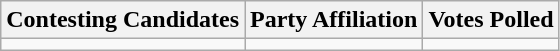<table class="wikitable sortable">
<tr>
<th>Contesting Candidates</th>
<th>Party Affiliation</th>
<th>Votes Polled</th>
</tr>
<tr>
<td></td>
<td></td>
<td></td>
</tr>
</table>
